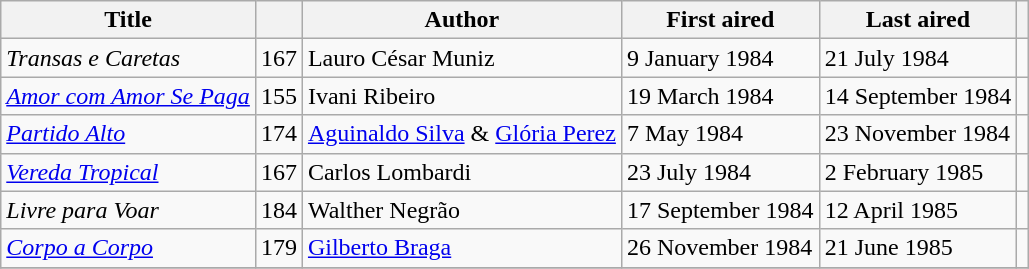<table class="wikitable sortable">
<tr>
<th>Title</th>
<th></th>
<th>Author</th>
<th>First aired</th>
<th>Last aired</th>
<th></th>
</tr>
<tr>
<td><em>Transas e Caretas</em></td>
<td>167</td>
<td>Lauro César Muniz</td>
<td>9 January 1984</td>
<td>21 July 1984</td>
<td></td>
</tr>
<tr>
<td><em><a href='#'>Amor com Amor Se Paga</a></em></td>
<td>155</td>
<td>Ivani Ribeiro</td>
<td>19 March 1984</td>
<td>14 September 1984</td>
<td></td>
</tr>
<tr>
<td><em><a href='#'>Partido Alto</a></em></td>
<td>174</td>
<td><a href='#'>Aguinaldo Silva</a> & <a href='#'>Glória Perez</a></td>
<td>7 May 1984</td>
<td>23 November 1984</td>
<td></td>
</tr>
<tr>
<td><em><a href='#'>Vereda Tropical</a></em></td>
<td>167</td>
<td>Carlos Lombardi</td>
<td>23 July 1984</td>
<td>2 February 1985</td>
<td></td>
</tr>
<tr>
<td><em>Livre para Voar</em></td>
<td>184</td>
<td>Walther Negrão</td>
<td>17 September 1984</td>
<td>12 April 1985</td>
<td></td>
</tr>
<tr>
<td><em><a href='#'>Corpo a Corpo</a></em></td>
<td>179</td>
<td><a href='#'>Gilberto Braga</a></td>
<td>26 November 1984</td>
<td>21 June 1985</td>
<td></td>
</tr>
<tr>
</tr>
</table>
